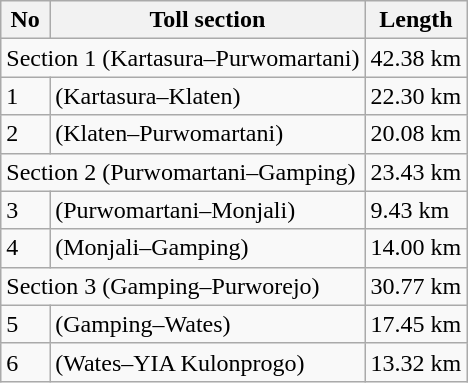<table class="wikitable">
<tr>
<th>No</th>
<th>Toll section</th>
<th>Length</th>
</tr>
<tr>
<td colspan="2">Section 1 (Kartasura–Purwomartani)</td>
<td>42.38 km</td>
</tr>
<tr>
<td>1</td>
<td>(Kartasura–Klaten)</td>
<td>22.30 km</td>
</tr>
<tr>
<td>2</td>
<td>(Klaten–Purwomartani)</td>
<td>20.08 km</td>
</tr>
<tr>
<td colspan="2">Section 2 (Purwomartani–Gamping)</td>
<td>23.43 km</td>
</tr>
<tr>
<td>3</td>
<td>(Purwomartani–Monjali)</td>
<td>9.43 km</td>
</tr>
<tr>
<td>4</td>
<td>(Monjali–Gamping)</td>
<td>14.00 km</td>
</tr>
<tr>
<td colspan="2">Section 3 (Gamping–Purworejo)</td>
<td>30.77 km</td>
</tr>
<tr>
<td>5</td>
<td>(Gamping–Wates)</td>
<td>17.45 km</td>
</tr>
<tr>
<td>6</td>
<td>(Wates–YIA Kulonprogo)</td>
<td>13.32 km</td>
</tr>
</table>
